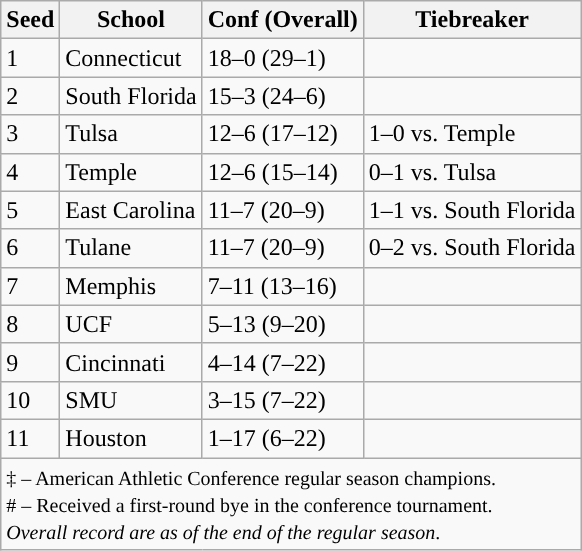<table class="wikitable">
<tr>
<th>Seed</th>
<th>School</th>
<th>Conf (Overall)</th>
<th>Tiebreaker</th>
</tr>
<tr>
<td>1</td>
<td>Connecticut</td>
<td>18–0 (29–1)</td>
<td></td>
</tr>
<tr>
<td>2</td>
<td>South Florida</td>
<td>15–3 (24–6)</td>
<td></td>
</tr>
<tr>
<td>3</td>
<td>Tulsa</td>
<td>12–6 (17–12)</td>
<td>1–0 vs. Temple</td>
</tr>
<tr>
<td>4</td>
<td>Temple</td>
<td>12–6 (15–14)</td>
<td>0–1 vs. Tulsa</td>
</tr>
<tr>
<td>5</td>
<td>East Carolina</td>
<td>11–7 (20–9)</td>
<td>1–1 vs. South Florida</td>
</tr>
<tr>
<td>6</td>
<td>Tulane</td>
<td>11–7 (20–9)</td>
<td>0–2 vs. South Florida</td>
</tr>
<tr>
<td>7</td>
<td>Memphis</td>
<td>7–11 (13–16)</td>
<td></td>
</tr>
<tr>
<td>8</td>
<td>UCF</td>
<td>5–13 (9–20)</td>
<td></td>
</tr>
<tr>
<td>9</td>
<td>Cincinnati</td>
<td>4–14 (7–22)</td>
<td></td>
</tr>
<tr>
<td>10</td>
<td>SMU</td>
<td>3–15 (7–22)</td>
<td></td>
</tr>
<tr>
<td>11</td>
<td>Houston</td>
<td>1–17 (6–22)</td>
<td></td>
</tr>
<tr>
<td colspan="6" style="text-align:left;"><small>‡ – American Athletic Conference regular season champions.<br># – Received a first-round bye in the conference tournament. <br><em>Overall record are as of the end of the regular season</em>.</small></td>
</tr>
</table>
